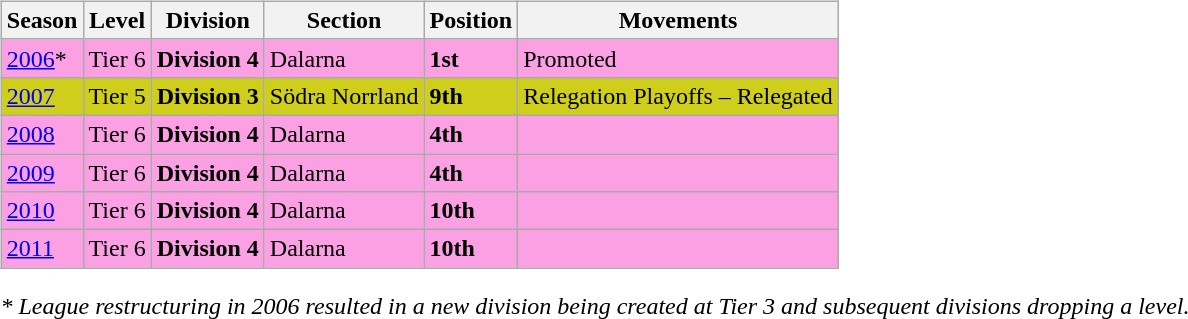<table>
<tr>
<td valign="top" width=0%><br><table class="wikitable">
<tr style="background:#f0f6fa;">
<th><strong>Season</strong></th>
<th><strong>Level</strong></th>
<th><strong>Division</strong></th>
<th><strong>Section</strong></th>
<th><strong>Position</strong></th>
<th><strong>Movements</strong></th>
</tr>
<tr>
<td style="background:#FBA0E3;"><a href='#'>2006</a>*</td>
<td style="background:#FBA0E3;">Tier 6</td>
<td style="background:#FBA0E3;"><strong>Division 4</strong></td>
<td style="background:#FBA0E3;">Dalarna</td>
<td style="background:#FBA0E3;"><strong>1st</strong></td>
<td style="background:#FBA0E3;">Promoted</td>
</tr>
<tr>
<td style="background:#CECE1B;"><a href='#'>2007</a></td>
<td style="background:#CECE1B;">Tier 5</td>
<td style="background:#CECE1B;"><strong>Division 3</strong></td>
<td style="background:#CECE1B;">Södra Norrland</td>
<td style="background:#CECE1B;"><strong>9th</strong></td>
<td style="background:#CECE1B;">Relegation Playoffs – Relegated</td>
</tr>
<tr>
<td style="background:#FBA0E3;"><a href='#'>2008</a></td>
<td style="background:#FBA0E3;">Tier 6</td>
<td style="background:#FBA0E3;"><strong>Division 4</strong></td>
<td style="background:#FBA0E3;">Dalarna</td>
<td style="background:#FBA0E3;"><strong>4th</strong></td>
<td style="background:#FBA0E3;"></td>
</tr>
<tr>
<td style="background:#FBA0E3;"><a href='#'>2009</a></td>
<td style="background:#FBA0E3;">Tier 6</td>
<td style="background:#FBA0E3;"><strong>Division 4</strong></td>
<td style="background:#FBA0E3;">Dalarna</td>
<td style="background:#FBA0E3;"><strong>4th</strong></td>
<td style="background:#FBA0E3;"></td>
</tr>
<tr>
<td style="background:#FBA0E3;"><a href='#'>2010</a></td>
<td style="background:#FBA0E3;">Tier 6</td>
<td style="background:#FBA0E3;"><strong>Division 4</strong></td>
<td style="background:#FBA0E3;">Dalarna</td>
<td style="background:#FBA0E3;"><strong>10th</strong></td>
<td style="background:#FBA0E3;"></td>
</tr>
<tr>
<td style="background:#FBA0E3;"><a href='#'>2011</a></td>
<td style="background:#FBA0E3;">Tier 6</td>
<td style="background:#FBA0E3;"><strong>Division 4</strong></td>
<td style="background:#FBA0E3;">Dalarna</td>
<td style="background:#FBA0E3;"><strong>10th</strong></td>
<td style="background:#FBA0E3;"></td>
</tr>
</table>
<em>* League restructuring in 2006 resulted in a new division being created at Tier 3 and subsequent divisions dropping a level.</em>


</td>
</tr>
</table>
